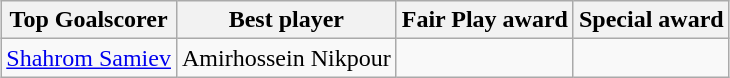<table class="wikitable" style="text-align: center; margin: 0 auto;">
<tr>
<th>Top Goalscorer</th>
<th>Best player</th>
<th>Fair Play award</th>
<th>Special award</th>
</tr>
<tr>
<td> <a href='#'>Shahrom Samiev</a></td>
<td> Amirhossein Nikpour</td>
<td></td>
<td></td>
</tr>
</table>
